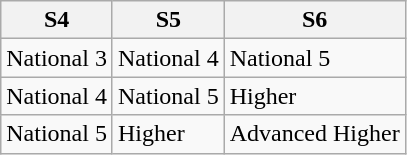<table class="wikitable">
<tr>
<th>S4</th>
<th>S5</th>
<th>S6</th>
</tr>
<tr>
<td>National 3</td>
<td>National 4</td>
<td>National 5</td>
</tr>
<tr>
<td>National 4</td>
<td>National 5</td>
<td>Higher</td>
</tr>
<tr>
<td>National 5</td>
<td>Higher</td>
<td>Advanced Higher</td>
</tr>
</table>
